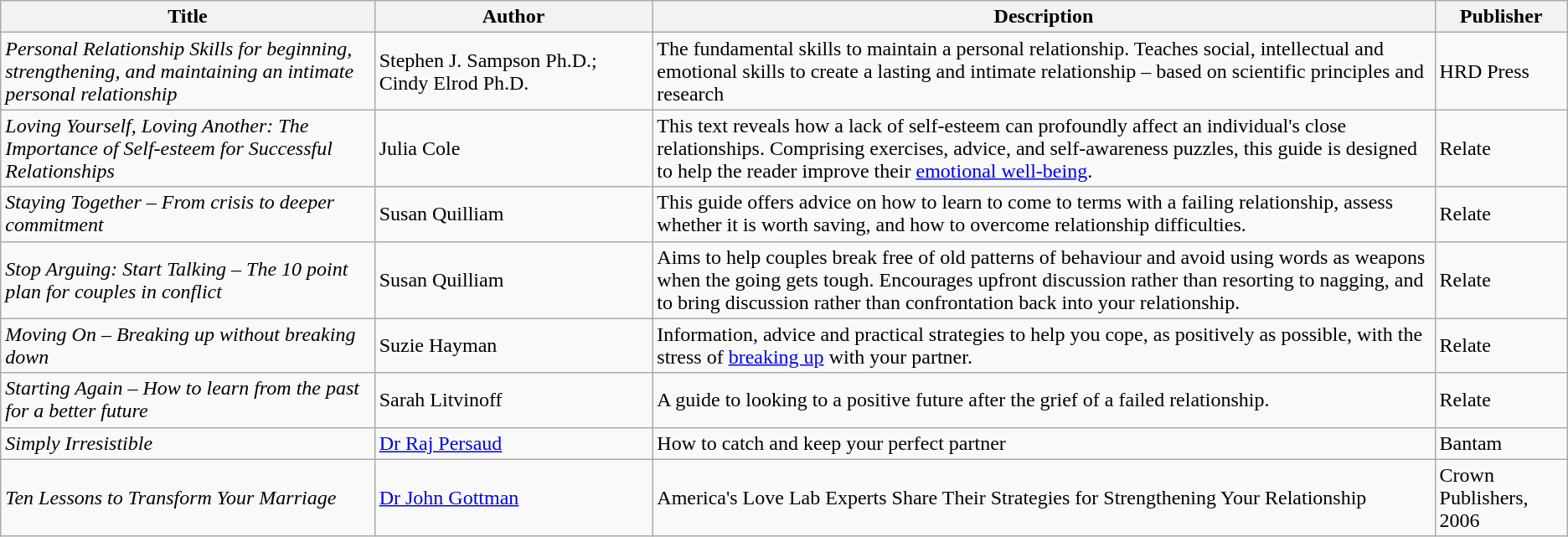<table class="wikitable"  style="text-align: left">
<tr style="text-align: left">
<th>Title</th>
<th>Author</th>
<th>Description</th>
<th>Publisher</th>
</tr>
<tr>
<td><em>Personal Relationship Skills for beginning, strengthening, and maintaining an intimate personal relationship</em></td>
<td>Stephen J. Sampson Ph.D.; Cindy Elrod Ph.D.</td>
<td>The fundamental skills to maintain a personal relationship. Teaches social, intellectual and emotional skills to create a lasting and intimate relationship – based on scientific principles and research</td>
<td>HRD Press</td>
</tr>
<tr>
<td><em>Loving Yourself, Loving Another: The Importance of Self-esteem for Successful Relationships</em></td>
<td>Julia Cole</td>
<td>This text reveals how a lack of self-esteem can profoundly affect an individual's close relationships. Comprising exercises, advice, and self-awareness puzzles, this guide is designed to help the reader improve their <a href='#'>emotional well-being</a>.</td>
<td>Relate</td>
</tr>
<tr>
<td><em>Staying Together – From crisis to deeper commitment</em></td>
<td>Susan Quilliam</td>
<td>This guide offers advice on how to learn to come to terms with a failing relationship, assess whether it is worth saving, and how to overcome relationship difficulties.</td>
<td>Relate</td>
</tr>
<tr>
<td><em>Stop Arguing: Start Talking – The 10 point plan for couples in conflict</em></td>
<td>Susan Quilliam</td>
<td>Aims to help couples break free of old patterns of behaviour and avoid using words as weapons when the going gets tough. Encourages upfront discussion rather than resorting to nagging, and to bring discussion rather than confrontation back into your relationship.</td>
<td>Relate</td>
</tr>
<tr>
<td><em>Moving On – Breaking up without breaking down</em></td>
<td>Suzie Hayman</td>
<td>Information, advice and practical strategies to help you cope, as positively as possible, with the stress of <a href='#'>breaking up</a> with your partner.</td>
<td>Relate</td>
</tr>
<tr>
<td><em>Starting Again – How to learn from the past for a better future</em></td>
<td>Sarah Litvinoff</td>
<td>A guide to looking to a positive future after the grief of a failed relationship.</td>
<td>Relate</td>
</tr>
<tr>
<td><em>Simply Irresistible</em></td>
<td><a href='#'>Dr Raj Persaud</a></td>
<td>How to catch and keep your perfect partner</td>
<td>Bantam</td>
</tr>
<tr>
<td><em>Ten Lessons to Transform Your Marriage</em></td>
<td><a href='#'>Dr John Gottman</a></td>
<td>America's Love Lab Experts Share Their Strategies for Strengthening Your Relationship</td>
<td>Crown Publishers, 2006</td>
</tr>
</table>
